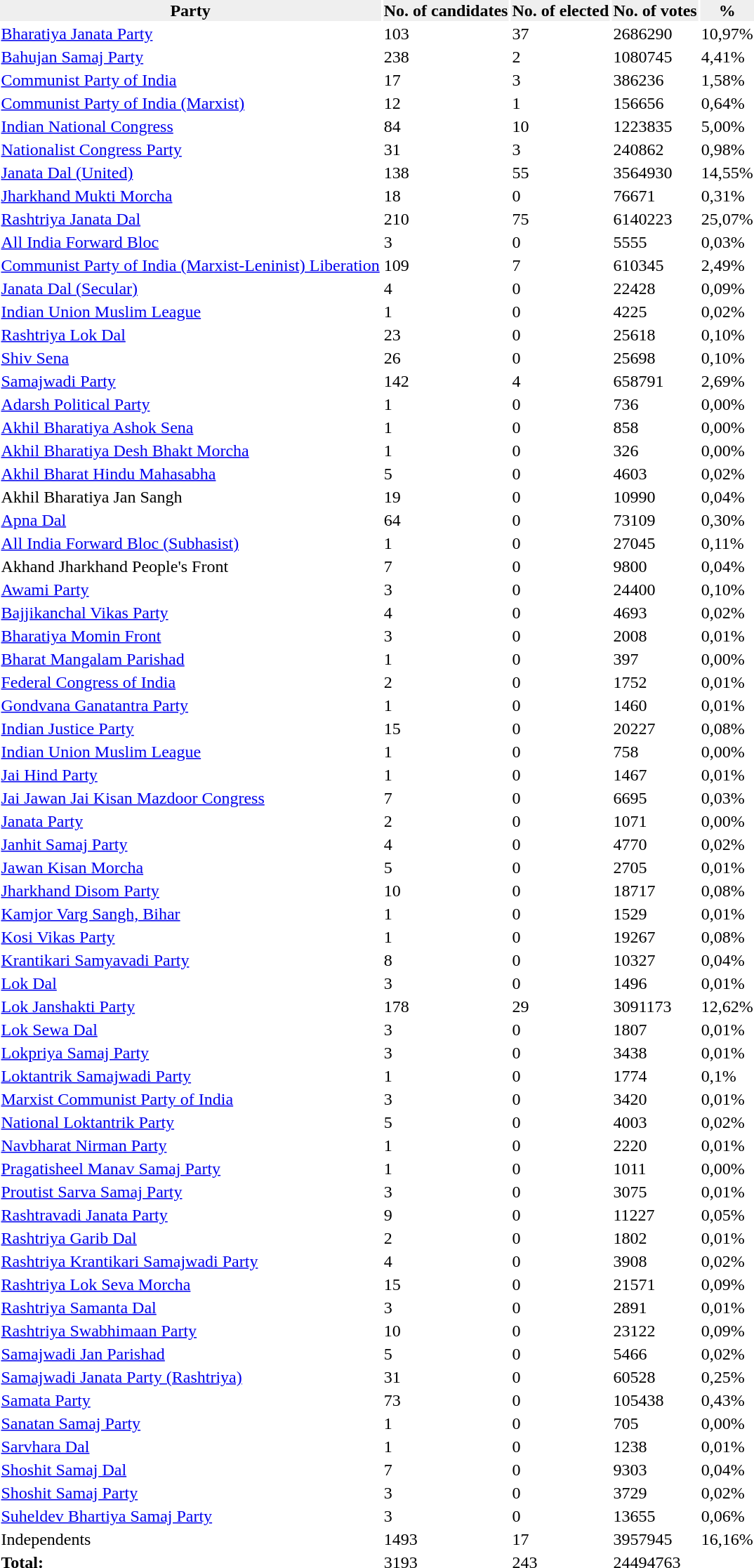<table>
<tr bgcolor="efefef">
<th>Party</th>
<th>No. of candidates</th>
<th>No. of elected</th>
<th>No. of votes</th>
<th>%</th>
</tr>
<tr>
<td><a href='#'>Bharatiya Janata Party</a></td>
<td>103</td>
<td>37</td>
<td>2686290</td>
<td>10,97%</td>
</tr>
<tr>
<td><a href='#'>Bahujan Samaj Party</a></td>
<td>238</td>
<td>2</td>
<td>1080745</td>
<td>4,41%</td>
</tr>
<tr>
<td><a href='#'>Communist Party of India</a></td>
<td>17</td>
<td>3</td>
<td>386236</td>
<td>1,58%</td>
</tr>
<tr>
<td><a href='#'>Communist Party of India (Marxist)</a></td>
<td>12</td>
<td>1</td>
<td>156656</td>
<td>0,64%</td>
</tr>
<tr>
<td><a href='#'>Indian National Congress</a></td>
<td>84</td>
<td>10</td>
<td>1223835</td>
<td>5,00%</td>
</tr>
<tr>
<td><a href='#'>Nationalist Congress Party</a></td>
<td>31</td>
<td>3</td>
<td>240862</td>
<td>0,98%</td>
</tr>
<tr>
<td><a href='#'>Janata Dal (United)</a></td>
<td>138</td>
<td>55</td>
<td>3564930</td>
<td>14,55%</td>
</tr>
<tr>
<td><a href='#'>Jharkhand Mukti Morcha</a></td>
<td>18</td>
<td>0</td>
<td>76671</td>
<td>0,31%</td>
</tr>
<tr>
<td><a href='#'>Rashtriya Janata Dal</a></td>
<td>210</td>
<td>75</td>
<td>6140223</td>
<td>25,07%</td>
</tr>
<tr>
<td><a href='#'>All India Forward Bloc</a></td>
<td>3</td>
<td>0</td>
<td>5555</td>
<td>0,03%</td>
</tr>
<tr>
<td><a href='#'>Communist Party of India (Marxist-Leninist) Liberation</a></td>
<td>109</td>
<td>7</td>
<td>610345</td>
<td>2,49%</td>
</tr>
<tr>
<td><a href='#'>Janata Dal (Secular)</a></td>
<td>4</td>
<td>0</td>
<td>22428</td>
<td>0,09%</td>
</tr>
<tr>
<td><a href='#'>Indian Union Muslim League</a></td>
<td>1</td>
<td>0</td>
<td>4225</td>
<td>0,02%</td>
</tr>
<tr>
<td><a href='#'>Rashtriya Lok Dal</a></td>
<td>23</td>
<td>0</td>
<td>25618</td>
<td>0,10%</td>
</tr>
<tr>
<td><a href='#'>Shiv Sena</a></td>
<td>26</td>
<td>0</td>
<td>25698</td>
<td>0,10%</td>
</tr>
<tr>
<td><a href='#'>Samajwadi Party</a></td>
<td>142</td>
<td>4</td>
<td>658791</td>
<td>2,69%</td>
</tr>
<tr>
<td><a href='#'>Adarsh Political Party</a></td>
<td>1</td>
<td>0</td>
<td>736</td>
<td>0,00%</td>
</tr>
<tr>
<td><a href='#'>Akhil Bharatiya Ashok Sena</a></td>
<td>1</td>
<td>0</td>
<td>858</td>
<td>0,00%</td>
</tr>
<tr>
<td><a href='#'>Akhil Bharatiya Desh Bhakt Morcha</a></td>
<td>1</td>
<td>0</td>
<td>326</td>
<td>0,00%</td>
</tr>
<tr>
<td><a href='#'>Akhil Bharat Hindu Mahasabha</a></td>
<td>5</td>
<td>0</td>
<td>4603</td>
<td>0,02%</td>
</tr>
<tr>
<td>Akhil Bharatiya Jan Sangh</td>
<td>19</td>
<td>0</td>
<td>10990</td>
<td>0,04%</td>
</tr>
<tr>
<td><a href='#'>Apna Dal</a></td>
<td>64</td>
<td>0</td>
<td>73109</td>
<td>0,30%</td>
</tr>
<tr>
<td><a href='#'>All India Forward Bloc (Subhasist)</a></td>
<td>1</td>
<td>0</td>
<td>27045</td>
<td>0,11%</td>
</tr>
<tr>
<td>Akhand Jharkhand People's Front</td>
<td>7</td>
<td>0</td>
<td>9800</td>
<td>0,04%</td>
</tr>
<tr>
<td><a href='#'>Awami Party</a></td>
<td>3</td>
<td>0</td>
<td>24400</td>
<td>0,10%</td>
</tr>
<tr>
<td><a href='#'>Bajjikanchal Vikas Party</a></td>
<td>4</td>
<td>0</td>
<td>4693</td>
<td>0,02%</td>
</tr>
<tr>
<td><a href='#'>Bharatiya Momin Front</a></td>
<td>3</td>
<td>0</td>
<td>2008</td>
<td>0,01%</td>
</tr>
<tr>
<td><a href='#'>Bharat Mangalam Parishad</a></td>
<td>1</td>
<td>0</td>
<td>397</td>
<td>0,00%</td>
</tr>
<tr>
<td><a href='#'>Federal Congress of India</a></td>
<td>2</td>
<td>0</td>
<td>1752</td>
<td>0,01%</td>
</tr>
<tr>
<td><a href='#'>Gondvana Ganatantra Party</a></td>
<td>1</td>
<td>0</td>
<td>1460</td>
<td>0,01%</td>
</tr>
<tr>
<td><a href='#'>Indian Justice Party</a></td>
<td>15</td>
<td>0</td>
<td>20227</td>
<td>0,08%</td>
</tr>
<tr>
<td><a href='#'>Indian Union Muslim League</a></td>
<td>1</td>
<td>0</td>
<td>758</td>
<td>0,00%</td>
</tr>
<tr>
<td><a href='#'>Jai Hind Party</a></td>
<td>1</td>
<td>0</td>
<td>1467</td>
<td>0,01%</td>
</tr>
<tr>
<td><a href='#'>Jai Jawan Jai Kisan Mazdoor Congress</a></td>
<td>7</td>
<td>0</td>
<td>6695</td>
<td>0,03%</td>
</tr>
<tr>
<td><a href='#'>Janata Party</a></td>
<td>2</td>
<td>0</td>
<td>1071</td>
<td>0,00%</td>
</tr>
<tr>
<td><a href='#'>Janhit Samaj Party</a></td>
<td>4</td>
<td>0</td>
<td>4770</td>
<td>0,02%</td>
</tr>
<tr>
<td><a href='#'>Jawan Kisan Morcha</a></td>
<td>5</td>
<td>0</td>
<td>2705</td>
<td>0,01%</td>
</tr>
<tr>
<td><a href='#'>Jharkhand Disom Party</a></td>
<td>10</td>
<td>0</td>
<td>18717</td>
<td>0,08%</td>
</tr>
<tr>
<td><a href='#'>Kamjor Varg Sangh, Bihar</a></td>
<td>1</td>
<td>0</td>
<td>1529</td>
<td>0,01%</td>
</tr>
<tr>
<td><a href='#'>Kosi Vikas Party</a></td>
<td>1</td>
<td>0</td>
<td>19267</td>
<td>0,08%</td>
</tr>
<tr>
<td><a href='#'>Krantikari Samyavadi Party</a></td>
<td>8</td>
<td>0</td>
<td>10327</td>
<td>0,04%</td>
</tr>
<tr>
<td><a href='#'>Lok Dal</a></td>
<td>3</td>
<td>0</td>
<td>1496</td>
<td>0,01%</td>
</tr>
<tr>
<td><a href='#'>Lok Janshakti Party</a></td>
<td>178</td>
<td>29</td>
<td>3091173</td>
<td>12,62%</td>
</tr>
<tr>
<td><a href='#'>Lok Sewa Dal</a></td>
<td>3</td>
<td>0</td>
<td>1807</td>
<td>0,01%</td>
</tr>
<tr>
<td><a href='#'>Lokpriya Samaj Party</a></td>
<td>3</td>
<td>0</td>
<td>3438</td>
<td>0,01%</td>
</tr>
<tr>
<td><a href='#'>Loktantrik Samajwadi Party</a></td>
<td>1</td>
<td>0</td>
<td>1774</td>
<td>0,1%</td>
</tr>
<tr>
<td><a href='#'>Marxist Communist Party of India</a></td>
<td>3</td>
<td>0</td>
<td>3420</td>
<td>0,01%</td>
</tr>
<tr>
<td><a href='#'>National Loktantrik Party</a></td>
<td>5</td>
<td>0</td>
<td>4003</td>
<td>0,02%</td>
</tr>
<tr>
<td><a href='#'>Navbharat Nirman Party</a></td>
<td>1</td>
<td>0</td>
<td>2220</td>
<td>0,01%</td>
</tr>
<tr>
<td><a href='#'>Pragatisheel Manav Samaj Party</a></td>
<td>1</td>
<td>0</td>
<td>1011</td>
<td>0,00%</td>
</tr>
<tr>
<td><a href='#'>Proutist Sarva Samaj Party</a></td>
<td>3</td>
<td>0</td>
<td>3075</td>
<td>0,01%</td>
</tr>
<tr>
<td><a href='#'>Rashtravadi Janata Party</a></td>
<td>9</td>
<td>0</td>
<td>11227</td>
<td>0,05%</td>
</tr>
<tr>
<td><a href='#'>Rashtriya Garib Dal</a></td>
<td>2</td>
<td>0</td>
<td>1802</td>
<td>0,01%</td>
</tr>
<tr>
<td><a href='#'>Rashtriya Krantikari Samajwadi Party</a></td>
<td>4</td>
<td>0</td>
<td>3908</td>
<td>0,02%</td>
</tr>
<tr>
<td><a href='#'>Rashtriya Lok Seva Morcha</a></td>
<td>15</td>
<td>0</td>
<td>21571</td>
<td>0,09%</td>
</tr>
<tr>
<td><a href='#'>Rashtriya Samanta Dal</a></td>
<td>3</td>
<td>0</td>
<td>2891</td>
<td>0,01%</td>
</tr>
<tr>
<td><a href='#'>Rashtriya Swabhimaan Party</a></td>
<td>10</td>
<td>0</td>
<td>23122</td>
<td>0,09%</td>
</tr>
<tr>
<td><a href='#'>Samajwadi Jan Parishad</a></td>
<td>5</td>
<td>0</td>
<td>5466</td>
<td>0,02%</td>
</tr>
<tr>
<td><a href='#'>Samajwadi Janata Party (Rashtriya)</a></td>
<td>31</td>
<td>0</td>
<td>60528</td>
<td>0,25%</td>
</tr>
<tr>
<td><a href='#'>Samata Party</a></td>
<td>73</td>
<td>0</td>
<td>105438</td>
<td>0,43%</td>
</tr>
<tr>
<td><a href='#'>Sanatan Samaj Party</a></td>
<td>1</td>
<td>0</td>
<td>705</td>
<td>0,00%</td>
</tr>
<tr>
<td><a href='#'>Sarvhara Dal</a></td>
<td>1</td>
<td>0</td>
<td>1238</td>
<td>0,01%</td>
</tr>
<tr>
<td><a href='#'>Shoshit Samaj Dal</a></td>
<td>7</td>
<td>0</td>
<td>9303</td>
<td>0,04%</td>
</tr>
<tr>
<td><a href='#'>Shoshit Samaj Party</a></td>
<td>3</td>
<td>0</td>
<td>3729</td>
<td>0,02%</td>
</tr>
<tr>
<td><a href='#'>Suheldev Bhartiya Samaj Party</a></td>
<td>3</td>
<td>0</td>
<td>13655</td>
<td>0,06%</td>
</tr>
<tr>
<td>Independents</td>
<td>1493</td>
<td>17</td>
<td>3957945</td>
<td>16,16%</td>
</tr>
<tr>
<td><strong>Total:</strong></td>
<td>3193</td>
<td>243</td>
<td>24494763</td>
<td></td>
<td></td>
</tr>
</table>
